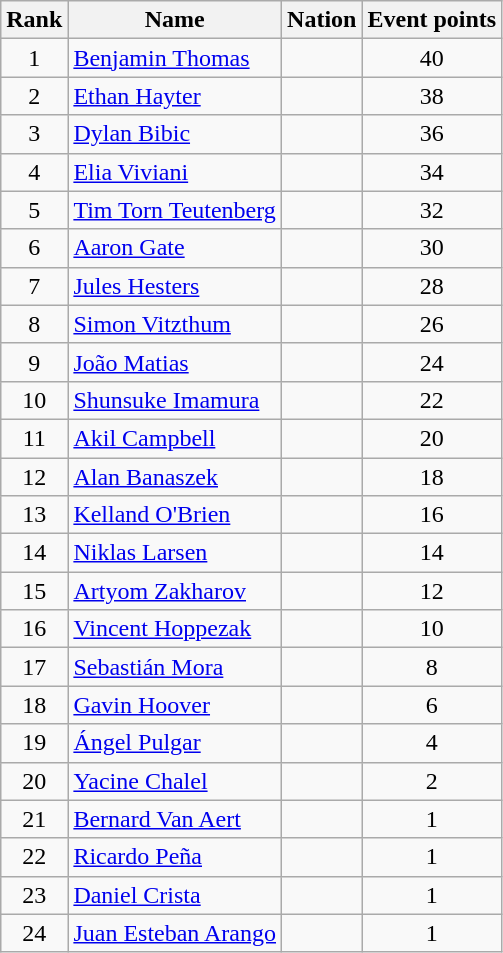<table class="wikitable sortable" style="text-align:center">
<tr>
<th>Rank</th>
<th>Name</th>
<th>Nation</th>
<th>Event points</th>
</tr>
<tr>
<td>1</td>
<td align=left><a href='#'>Benjamin Thomas</a></td>
<td align=left></td>
<td>40</td>
</tr>
<tr>
<td>2</td>
<td align=left><a href='#'>Ethan Hayter</a></td>
<td align=left></td>
<td>38</td>
</tr>
<tr>
<td>3</td>
<td align=left><a href='#'>Dylan Bibic</a></td>
<td align=left></td>
<td>36</td>
</tr>
<tr>
<td>4</td>
<td align=left><a href='#'>Elia Viviani</a></td>
<td align=left></td>
<td>34</td>
</tr>
<tr>
<td>5</td>
<td align=left><a href='#'>Tim Torn Teutenberg</a></td>
<td align=left></td>
<td>32</td>
</tr>
<tr>
<td>6</td>
<td align=left><a href='#'>Aaron Gate</a></td>
<td align=left></td>
<td>30</td>
</tr>
<tr>
<td>7</td>
<td align=left><a href='#'>Jules Hesters</a></td>
<td align=left></td>
<td>28</td>
</tr>
<tr>
<td>8</td>
<td align=left><a href='#'>Simon Vitzthum</a></td>
<td align=left></td>
<td>26</td>
</tr>
<tr>
<td>9</td>
<td align=left><a href='#'>João Matias</a></td>
<td align=left></td>
<td>24</td>
</tr>
<tr>
<td>10</td>
<td align=left><a href='#'>Shunsuke Imamura</a></td>
<td align=left></td>
<td>22</td>
</tr>
<tr>
<td>11</td>
<td align=left><a href='#'>Akil Campbell</a></td>
<td align=left></td>
<td>20</td>
</tr>
<tr>
<td>12</td>
<td align=left><a href='#'>Alan Banaszek</a></td>
<td align=left></td>
<td>18</td>
</tr>
<tr>
<td>13</td>
<td align=left><a href='#'>Kelland O'Brien</a></td>
<td align=left></td>
<td>16</td>
</tr>
<tr>
<td>14</td>
<td align=left><a href='#'>Niklas Larsen</a></td>
<td align=left></td>
<td>14</td>
</tr>
<tr>
<td>15</td>
<td align=left><a href='#'>Artyom Zakharov</a></td>
<td align=left></td>
<td>12</td>
</tr>
<tr>
<td>16</td>
<td align=left><a href='#'>Vincent Hoppezak</a></td>
<td align=left></td>
<td>10</td>
</tr>
<tr>
<td>17</td>
<td align=left><a href='#'>Sebastián Mora</a></td>
<td align=left></td>
<td>8</td>
</tr>
<tr>
<td>18</td>
<td align=left><a href='#'>Gavin Hoover</a></td>
<td align=left></td>
<td>6</td>
</tr>
<tr>
<td>19</td>
<td align=left><a href='#'>Ángel Pulgar</a></td>
<td align=left></td>
<td>4</td>
</tr>
<tr>
<td>20</td>
<td align=left><a href='#'>Yacine Chalel</a></td>
<td align=left></td>
<td>2</td>
</tr>
<tr>
<td>21</td>
<td align=left><a href='#'>Bernard Van Aert</a></td>
<td align=left></td>
<td>1</td>
</tr>
<tr>
<td>22</td>
<td align=left><a href='#'>Ricardo Peña</a></td>
<td align=left></td>
<td>1</td>
</tr>
<tr>
<td>23</td>
<td align=left><a href='#'>Daniel Crista</a></td>
<td align=left></td>
<td>1</td>
</tr>
<tr>
<td>24</td>
<td align=left><a href='#'>Juan Esteban Arango</a></td>
<td align=left></td>
<td>1</td>
</tr>
</table>
